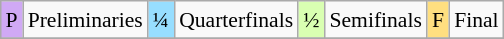<table class="wikitable" style="margin:0.5em auto; font-size:90%; line-height:1.25em;" width=20%;>
<tr>
<td style="background-color:#D0A9F5;text-align:center;">P</td>
<td>Preliminaries</td>
<td style="background-color:#97DEFF;text-align:center;">¼</td>
<td>Quarterfinals</td>
<td style="background-color:#D9FFB2;text-align:center;">½</td>
<td>Semifinals</td>
<td style="background-color:#FFDF80;text-align:center;">F</td>
<td>Final</td>
</tr>
<tr>
</tr>
</table>
